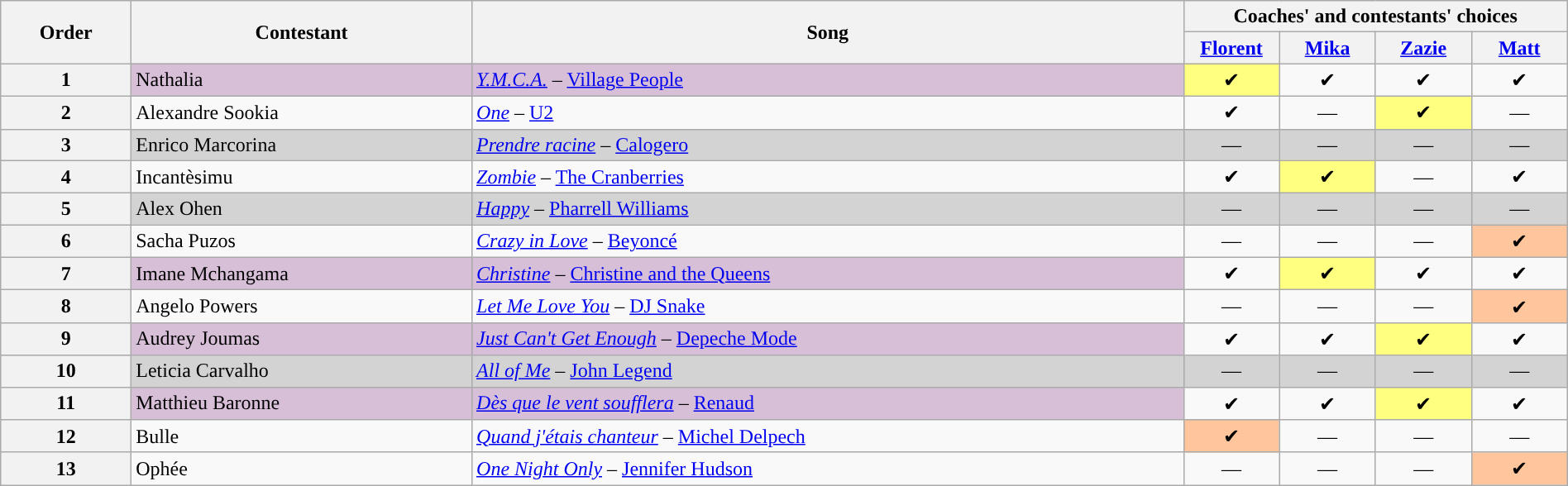<table class="wikitable" style="width:100%;">
<tr>
<th scope=col rowspan="2">Order</th>
<th scope=col rowspan="2">Contestant</th>
<th scope=col rowspan="2">Song</th>
<th scope=col colspan="4">Coaches' and contestants' choices</th>
</tr>
<tr>
<th scope=col width="70"><a href='#'>Florent</a></th>
<th scope=col width="70"><a href='#'>Mika</a></th>
<th scope=col width="70"><a href='#'>Zazie</a></th>
<th scope=col width="70"><a href='#'>Matt</a></th>
</tr>
<tr>
<th scope=row>1</th>
<td style="background:thistle">Nathalia</td>
<td style="background:thistle"><em><a href='#'>Y.M.C.A.</a></em> – <a href='#'>Village People</a></td>
<td style="background:#FFFF80;text-align:center;">✔</td>
<td style="text-align:center;">✔</td>
<td style="text-align:center;">✔</td>
<td style="text-align:center;">✔</td>
</tr>
<tr>
<th scope=row>2</th>
<td>Alexandre Sookia</td>
<td><em><a href='#'>One</a></em> – <a href='#'>U2</a></td>
<td style="text-align:center;">✔</td>
<td style="text-align:center;">—</td>
<td style="background:#FFFF80;text-align:center;">✔</td>
<td style="text-align:center;">—</td>
</tr>
<tr style="background:lightgrey;">
<th scope=row>3</th>
<td>Enrico Marcorina</td>
<td><em><a href='#'>Prendre racine</a></em> – <a href='#'>Calogero</a></td>
<td style="text-align:center;">—</td>
<td style="text-align:center;">—</td>
<td style="text-align:center;">—</td>
<td style="text-align:center;">—</td>
</tr>
<tr>
<th scope=row>4</th>
<td>Incantèsimu</td>
<td><em><a href='#'>Zombie</a></em> – <a href='#'>The Cranberries</a></td>
<td style="text-align:center;">✔</td>
<td style="background:#FFFF80;text-align:center;">✔</td>
<td style="text-align:center;">—</td>
<td style="text-align:center;">✔</td>
</tr>
<tr style="background:lightgrey;">
<th scope=row>5</th>
<td>Alex Ohen</td>
<td><em><a href='#'>Happy</a></em> – <a href='#'>Pharrell Williams</a></td>
<td style="text-align:center;">—</td>
<td style="text-align:center;">—</td>
<td style="text-align:center;">—</td>
<td style="text-align:center;">—</td>
</tr>
<tr>
<th scope=row>6</th>
<td>Sacha Puzos</td>
<td><em><a href='#'>Crazy in Love</a></em> – <a href='#'>Beyoncé</a></td>
<td style="text-align:center;">—</td>
<td style="text-align:center;">—</td>
<td style="text-align:center;">—</td>
<td style="background:#FFC59D;text-align:center;">✔</td>
</tr>
<tr>
<th scope=row>7</th>
<td style="background:thistle">Imane Mchangama</td>
<td style="background:thistle"><em><a href='#'>Christine</a></em> – <a href='#'>Christine and the Queens</a></td>
<td style="text-align:center;">✔</td>
<td style="background:#FFFF80;text-align:center;">✔</td>
<td style="text-align:center;">✔</td>
<td style="text-align:center;">✔</td>
</tr>
<tr>
<th scope=row>8</th>
<td>Angelo Powers</td>
<td><em><a href='#'>Let Me Love You</a></em> – <a href='#'>DJ Snake</a></td>
<td style="text-align:center;">—</td>
<td style="text-align:center;">—</td>
<td style="text-align:center;">—</td>
<td style="background:#FFC59D;text-align:center;">✔</td>
</tr>
<tr>
<th scope=row>9</th>
<td style="background:thistle">Audrey Joumas</td>
<td style="background:thistle"><em><a href='#'>Just Can't Get Enough</a></em> – <a href='#'>Depeche Mode</a></td>
<td style="text-align:center;">✔</td>
<td style="text-align:center;">✔</td>
<td style="background:#FFFF80;text-align:center;">✔</td>
<td style="text-align:center;">✔</td>
</tr>
<tr style="background:lightgrey;">
<th scope=row>10</th>
<td>Leticia Carvalho</td>
<td><em><a href='#'>All of Me</a></em> – <a href='#'>John Legend</a></td>
<td style="text-align:center;">—</td>
<td style="text-align:center;">—</td>
<td style="text-align:center;">—</td>
<td style="text-align:center;">—</td>
</tr>
<tr>
<th scope=row>11</th>
<td style="background:thistle">Matthieu Baronne</td>
<td style="background:thistle"><em><a href='#'>Dès que le vent soufflera</a></em> – <a href='#'>Renaud</a></td>
<td style="text-align:center;">✔</td>
<td style="text-align:center;">✔</td>
<td style="background:#FFFF80;text-align:center;">✔</td>
<td style="text-align:center;">✔</td>
</tr>
<tr>
<th scope=row>12</th>
<td>Bulle</td>
<td><em><a href='#'>Quand j'étais chanteur</a></em> – <a href='#'>Michel Delpech</a></td>
<td style="background:#FFC59D;text-align:center;">✔</td>
<td style="text-align:center;">—</td>
<td style="text-align:center;">—</td>
<td style="text-align:center;">—</td>
</tr>
<tr>
<th scope=row>13</th>
<td>Ophée</td>
<td><em><a href='#'>One Night Only</a></em> – <a href='#'>Jennifer Hudson</a></td>
<td style="text-align:center;">—</td>
<td style="text-align:center;">—</td>
<td style="text-align:center;">—</td>
<td style="background:#FFC59D;text-align:center;">✔</td>
</tr>
</table>
